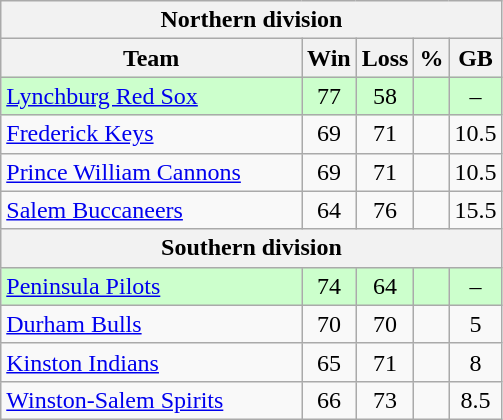<table class="wikitable">
<tr>
<th colspan="5">Northern division</th>
</tr>
<tr>
<th width="60%">Team</th>
<th>Win</th>
<th>Loss</th>
<th>%</th>
<th>GB</th>
</tr>
<tr align=center bgcolor=ccffcc>
<td align=left><a href='#'>Lynchburg Red Sox</a></td>
<td>77</td>
<td>58</td>
<td></td>
<td>–</td>
</tr>
<tr align=center>
<td align=left><a href='#'>Frederick Keys</a></td>
<td>69</td>
<td>71</td>
<td></td>
<td>10.5</td>
</tr>
<tr align=center>
<td align=left><a href='#'>Prince William Cannons</a></td>
<td>69</td>
<td>71</td>
<td></td>
<td>10.5</td>
</tr>
<tr align=center>
<td align=left><a href='#'>Salem Buccaneers</a></td>
<td>64</td>
<td>76</td>
<td></td>
<td>15.5</td>
</tr>
<tr>
<th colspan="5">Southern division</th>
</tr>
<tr align=center bgcolor=ccffcc>
<td align=left><a href='#'>Peninsula Pilots</a></td>
<td>74</td>
<td>64</td>
<td></td>
<td>–</td>
</tr>
<tr align=center>
<td align=left><a href='#'>Durham Bulls</a></td>
<td>70</td>
<td>70</td>
<td></td>
<td>5</td>
</tr>
<tr align=center>
<td align=left><a href='#'>Kinston Indians</a></td>
<td>65</td>
<td>71</td>
<td></td>
<td>8</td>
</tr>
<tr align=center>
<td align=left><a href='#'>Winston-Salem Spirits</a></td>
<td>66</td>
<td>73</td>
<td></td>
<td>8.5</td>
</tr>
</table>
